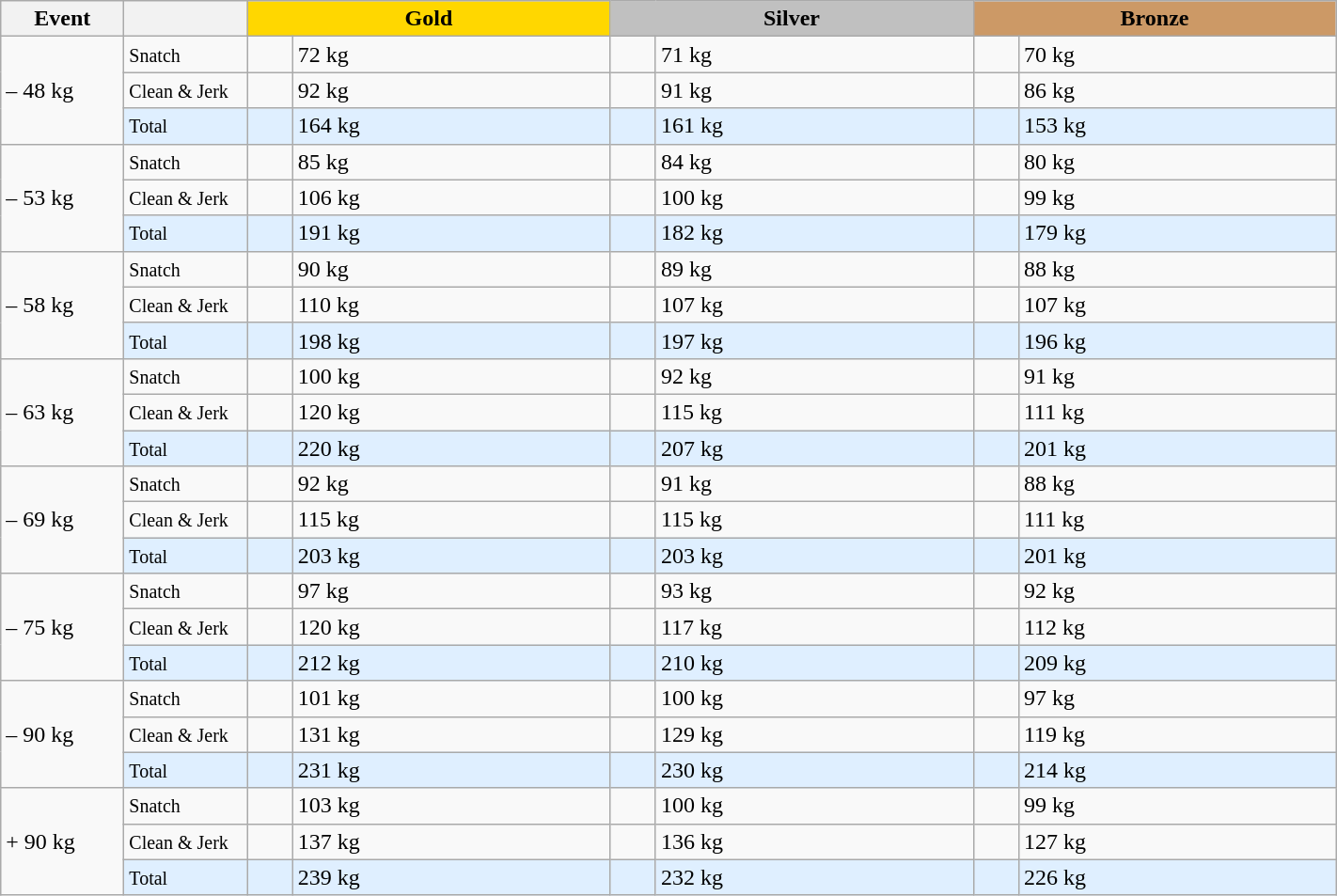<table class="wikitable">
<tr>
<th width=80>Event</th>
<th width=80></th>
<td bgcolor=gold align="center" colspan=2 width=250><strong>Gold</strong></td>
<td bgcolor=silver align="center" colspan=2 width=250><strong>Silver</strong></td>
<td bgcolor=#cc9966 colspan=2 align="center" width=250><strong>Bronze</strong></td>
</tr>
<tr>
<td rowspan=3>– 48 kg</td>
<td><small>Snatch</small></td>
<td></td>
<td>72 kg</td>
<td></td>
<td>71 kg</td>
<td></td>
<td>70 kg</td>
</tr>
<tr>
<td><small>Clean & Jerk</small></td>
<td></td>
<td>92 kg</td>
<td></td>
<td>91 kg</td>
<td></td>
<td>86 kg</td>
</tr>
<tr bgcolor=#dfefff>
<td><small>Total</small></td>
<td></td>
<td>164 kg</td>
<td></td>
<td>161 kg</td>
<td></td>
<td>153 kg</td>
</tr>
<tr>
<td rowspan=3>– 53 kg</td>
<td><small>Snatch</small></td>
<td></td>
<td>85 kg</td>
<td></td>
<td>84 kg</td>
<td></td>
<td>80 kg</td>
</tr>
<tr>
<td><small>Clean & Jerk</small></td>
<td></td>
<td>106 kg</td>
<td></td>
<td>100 kg</td>
<td></td>
<td>99 kg</td>
</tr>
<tr bgcolor=#dfefff>
<td><small>Total</small></td>
<td></td>
<td>191 kg</td>
<td></td>
<td>182 kg</td>
<td></td>
<td>179 kg</td>
</tr>
<tr>
<td rowspan=3>– 58 kg</td>
<td><small>Snatch</small></td>
<td></td>
<td>90 kg</td>
<td></td>
<td>89 kg</td>
<td></td>
<td>88 kg</td>
</tr>
<tr>
<td><small>Clean & Jerk</small></td>
<td></td>
<td>110 kg</td>
<td></td>
<td>107 kg</td>
<td></td>
<td>107 kg</td>
</tr>
<tr bgcolor=#dfefff>
<td><small>Total</small></td>
<td></td>
<td>198 kg</td>
<td></td>
<td>197 kg</td>
<td></td>
<td>196 kg</td>
</tr>
<tr>
<td rowspan=3>– 63 kg</td>
<td><small>Snatch</small></td>
<td></td>
<td>100 kg</td>
<td></td>
<td>92 kg</td>
<td></td>
<td>91 kg</td>
</tr>
<tr>
<td><small>Clean & Jerk</small></td>
<td></td>
<td>120 kg</td>
<td></td>
<td>115 kg</td>
<td></td>
<td>111 kg</td>
</tr>
<tr bgcolor=#dfefff>
<td><small>Total</small></td>
<td></td>
<td>220 kg</td>
<td></td>
<td>207 kg</td>
<td></td>
<td>201 kg</td>
</tr>
<tr>
<td rowspan=3>– 69 kg</td>
<td><small>Snatch</small></td>
<td></td>
<td>92 kg</td>
<td></td>
<td>91 kg</td>
<td></td>
<td>88 kg</td>
</tr>
<tr>
<td><small>Clean & Jerk</small></td>
<td></td>
<td>115 kg</td>
<td></td>
<td>115 kg</td>
<td></td>
<td>111 kg</td>
</tr>
<tr bgcolor=#dfefff>
<td><small>Total</small></td>
<td></td>
<td>203 kg</td>
<td></td>
<td>203 kg</td>
<td></td>
<td>201 kg</td>
</tr>
<tr>
<td rowspan=3>– 75 kg</td>
<td><small>Snatch</small></td>
<td></td>
<td>97 kg</td>
<td></td>
<td>93 kg</td>
<td></td>
<td>92 kg</td>
</tr>
<tr>
<td><small>Clean & Jerk</small></td>
<td></td>
<td>120 kg</td>
<td></td>
<td>117 kg</td>
<td></td>
<td>112 kg</td>
</tr>
<tr bgcolor=#dfefff>
<td><small>Total</small></td>
<td></td>
<td>212 kg</td>
<td></td>
<td>210 kg</td>
<td></td>
<td>209 kg</td>
</tr>
<tr>
<td rowspan=3>– 90 kg</td>
<td><small>Snatch</small></td>
<td></td>
<td>101 kg</td>
<td></td>
<td>100 kg</td>
<td></td>
<td>97 kg</td>
</tr>
<tr>
<td><small>Clean & Jerk</small></td>
<td></td>
<td>131 kg</td>
<td></td>
<td>129 kg</td>
<td></td>
<td>119 kg</td>
</tr>
<tr bgcolor=#dfefff>
<td><small>Total</small></td>
<td></td>
<td>231 kg</td>
<td></td>
<td>230 kg</td>
<td></td>
<td>214 kg</td>
</tr>
<tr>
<td rowspan=3>+ 90 kg</td>
<td><small>Snatch</small></td>
<td></td>
<td>103 kg</td>
<td></td>
<td>100 kg</td>
<td></td>
<td>99 kg</td>
</tr>
<tr>
<td><small>Clean & Jerk</small></td>
<td></td>
<td>137 kg</td>
<td></td>
<td>136 kg</td>
<td></td>
<td>127 kg</td>
</tr>
<tr bgcolor=#dfefff>
<td><small>Total</small></td>
<td></td>
<td>239 kg</td>
<td></td>
<td>232 kg</td>
<td></td>
<td>226 kg</td>
</tr>
</table>
